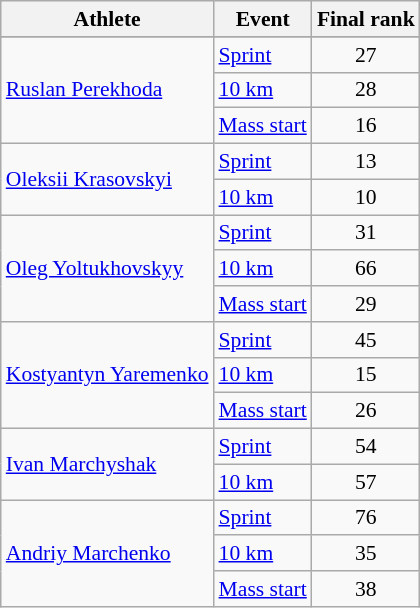<table class="wikitable" style="font-size:90%">
<tr>
<th>Athlete</th>
<th>Event</th>
<th>Final rank</th>
</tr>
<tr style="font-size:95%">
</tr>
<tr align=center>
<td align=left rowspan=3><a href='#'>Ruslan Perekhoda</a></td>
<td align=left><a href='#'>Sprint</a></td>
<td>27</td>
</tr>
<tr align=center>
<td align=left><a href='#'>10 km</a></td>
<td>28</td>
</tr>
<tr align=center>
<td align=left><a href='#'>Mass start</a></td>
<td>16</td>
</tr>
<tr align=center>
<td align=left rowspan=2><a href='#'>Oleksii Krasovskyi</a></td>
<td align=left><a href='#'>Sprint</a></td>
<td>13</td>
</tr>
<tr align=center>
<td align=left><a href='#'>10 km</a></td>
<td>10</td>
</tr>
<tr align=center>
<td align=left rowspan=3><a href='#'>Oleg Yoltukhovskyy</a></td>
<td align=left><a href='#'>Sprint</a></td>
<td>31</td>
</tr>
<tr align=center>
<td align=left><a href='#'>10 km</a></td>
<td>66</td>
</tr>
<tr align=center>
<td align=left><a href='#'>Mass start</a></td>
<td>29</td>
</tr>
<tr align=center>
<td align=left rowspan=3><a href='#'>Kostyantyn Yaremenko</a></td>
<td align=left><a href='#'>Sprint</a></td>
<td>45</td>
</tr>
<tr align=center>
<td align=left><a href='#'>10 km</a></td>
<td>15</td>
</tr>
<tr align=center>
<td align=left><a href='#'>Mass start</a></td>
<td>26</td>
</tr>
<tr align=center>
<td align=left rowspan=2><a href='#'>Ivan Marchyshak</a></td>
<td align=left><a href='#'>Sprint</a></td>
<td>54</td>
</tr>
<tr align=center>
<td align=left><a href='#'>10 km</a></td>
<td>57</td>
</tr>
<tr align=center>
<td align=left rowspan=3><a href='#'>Andriy Marchenko</a></td>
<td align=left><a href='#'>Sprint</a></td>
<td>76</td>
</tr>
<tr align=center>
<td align=left><a href='#'>10 km</a></td>
<td>35</td>
</tr>
<tr align=center>
<td align=left><a href='#'>Mass start</a></td>
<td>38</td>
</tr>
</table>
